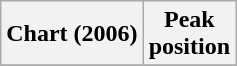<table class="wikitable sortable plainrowheaders" style="text-align:center">
<tr>
<th>Chart (2006)</th>
<th>Peak <br> position</th>
</tr>
<tr>
</tr>
</table>
